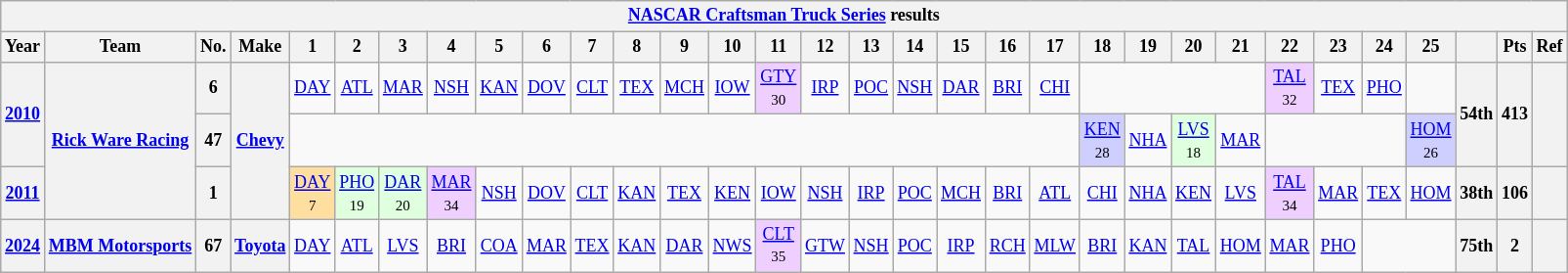<table class="wikitable" style="text-align:center; font-size:75%">
<tr>
<th colspan=32><a href='#'>NASCAR Craftsman Truck Series</a> results</th>
</tr>
<tr>
<th>Year</th>
<th>Team</th>
<th>No.</th>
<th>Make</th>
<th>1</th>
<th>2</th>
<th>3</th>
<th>4</th>
<th>5</th>
<th>6</th>
<th>7</th>
<th>8</th>
<th>9</th>
<th>10</th>
<th>11</th>
<th>12</th>
<th>13</th>
<th>14</th>
<th>15</th>
<th>16</th>
<th>17</th>
<th>18</th>
<th>19</th>
<th>20</th>
<th>21</th>
<th>22</th>
<th>23</th>
<th>24</th>
<th>25</th>
<th></th>
<th>Pts</th>
<th>Ref</th>
</tr>
<tr>
<th rowspan=2><a href='#'>2010</a></th>
<th rowspan=3><a href='#'>Rick Ware Racing</a></th>
<th>6</th>
<th rowspan=3><a href='#'>Chevy</a></th>
<td><a href='#'>DAY</a></td>
<td><a href='#'>ATL</a></td>
<td><a href='#'>MAR</a></td>
<td><a href='#'>NSH</a></td>
<td><a href='#'>KAN</a></td>
<td><a href='#'>DOV</a></td>
<td><a href='#'>CLT</a></td>
<td><a href='#'>TEX</a></td>
<td><a href='#'>MCH</a></td>
<td><a href='#'>IOW</a></td>
<td style="background:#EFCFFF;"><a href='#'>GTY</a><br><small>30</small></td>
<td><a href='#'>IRP</a></td>
<td><a href='#'>POC</a></td>
<td><a href='#'>NSH</a></td>
<td><a href='#'>DAR</a></td>
<td><a href='#'>BRI</a></td>
<td><a href='#'>CHI</a></td>
<td colspan=4></td>
<td style="background:#EFCFFF;"><a href='#'>TAL</a><br><small>32</small></td>
<td><a href='#'>TEX</a></td>
<td><a href='#'>PHO</a></td>
<td></td>
<th rowspan=2>54th</th>
<th rowspan=2>413</th>
<th rowspan=2></th>
</tr>
<tr>
<th>47</th>
<td colspan=17></td>
<td style="background:#CFCFFF;"><a href='#'>KEN</a><br><small>28</small></td>
<td><a href='#'>NHA</a></td>
<td style="background:#DFFFDF;"><a href='#'>LVS</a><br><small>18</small></td>
<td><a href='#'>MAR</a></td>
<td colspan=3></td>
<td style="background:#CFCFFF;"><a href='#'>HOM</a><br><small>26</small></td>
</tr>
<tr>
<th><a href='#'>2011</a></th>
<th>1</th>
<td style="background:#FFDF9F;"><a href='#'>DAY</a><br><small>7</small></td>
<td style="background:#DFFFDF;"><a href='#'>PHO</a><br><small>19</small></td>
<td style="background:#DFFFDF;"><a href='#'>DAR</a><br><small>20</small></td>
<td style="background:#EFCFFF;"><a href='#'>MAR</a><br><small>34</small></td>
<td><a href='#'>NSH</a></td>
<td><a href='#'>DOV</a></td>
<td><a href='#'>CLT</a></td>
<td><a href='#'>KAN</a></td>
<td><a href='#'>TEX</a></td>
<td><a href='#'>KEN</a></td>
<td><a href='#'>IOW</a></td>
<td><a href='#'>NSH</a></td>
<td><a href='#'>IRP</a></td>
<td><a href='#'>POC</a></td>
<td><a href='#'>MCH</a></td>
<td><a href='#'>BRI</a></td>
<td><a href='#'>ATL</a></td>
<td><a href='#'>CHI</a></td>
<td><a href='#'>NHA</a></td>
<td><a href='#'>KEN</a></td>
<td><a href='#'>LVS</a></td>
<td style="background:#EFCFFF;"><a href='#'>TAL</a><br><small>34</small></td>
<td><a href='#'>MAR</a></td>
<td><a href='#'>TEX</a></td>
<td><a href='#'>HOM</a></td>
<th>38th</th>
<th>106</th>
<th></th>
</tr>
<tr>
<th><a href='#'>2024</a></th>
<th><a href='#'>MBM Motorsports</a></th>
<th>67</th>
<th><a href='#'>Toyota</a></th>
<td><a href='#'>DAY</a></td>
<td><a href='#'>ATL</a></td>
<td><a href='#'>LVS</a></td>
<td><a href='#'>BRI</a></td>
<td><a href='#'>COA</a></td>
<td><a href='#'>MAR</a></td>
<td><a href='#'>TEX</a></td>
<td><a href='#'>KAN</a></td>
<td><a href='#'>DAR</a></td>
<td><a href='#'>NWS</a></td>
<td style="background:#EFCFFF;"><a href='#'>CLT</a><br><small>35</small></td>
<td><a href='#'>GTW</a></td>
<td><a href='#'>NSH</a></td>
<td><a href='#'>POC</a></td>
<td><a href='#'>IRP</a></td>
<td><a href='#'>RCH</a></td>
<td><a href='#'>MLW</a></td>
<td><a href='#'>BRI</a></td>
<td><a href='#'>KAN</a></td>
<td><a href='#'>TAL</a></td>
<td><a href='#'>HOM</a></td>
<td><a href='#'>MAR</a></td>
<td><a href='#'>PHO</a></td>
<td colspan=2></td>
<th>75th</th>
<th>2</th>
<th></th>
</tr>
</table>
